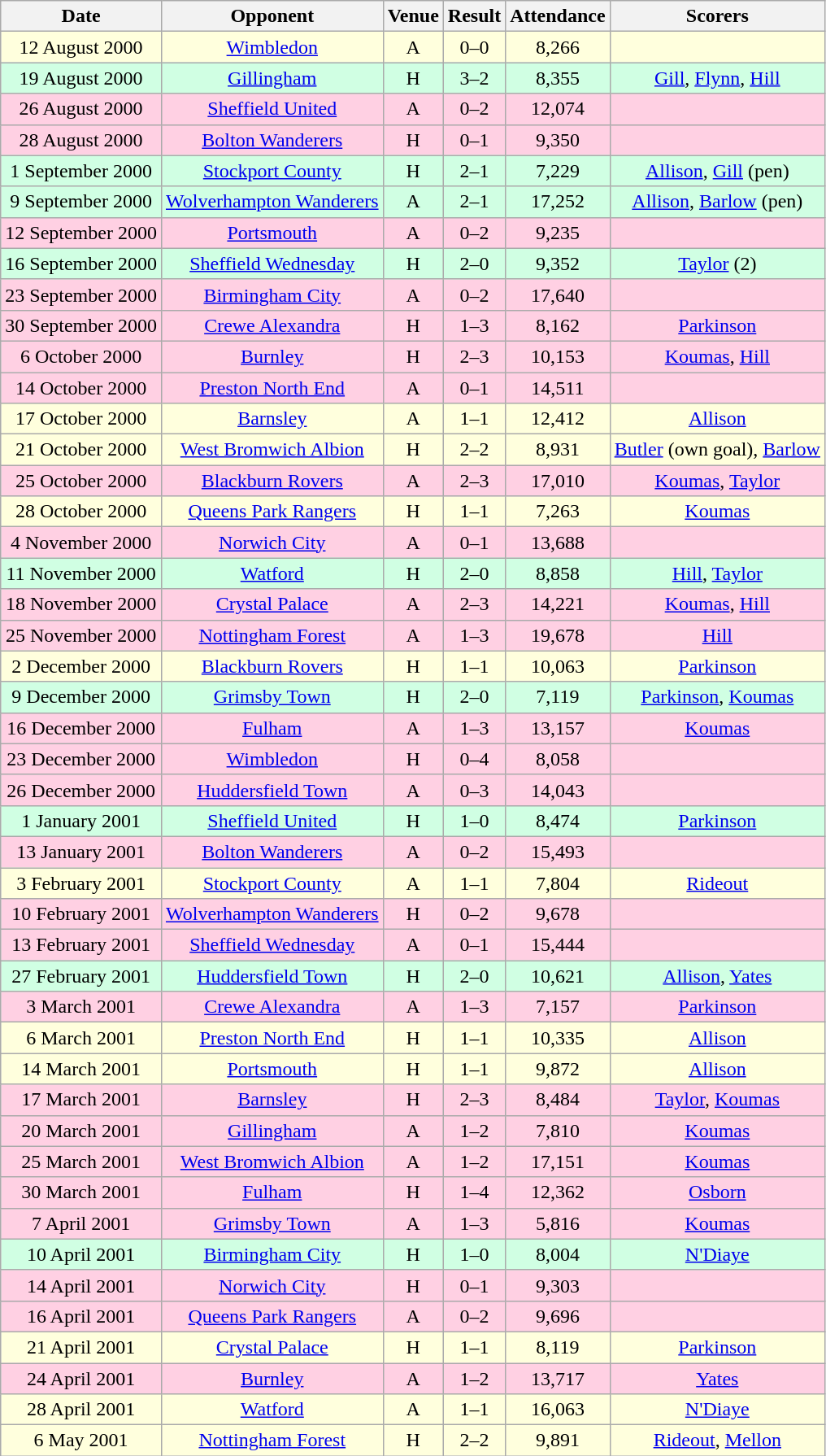<table class="wikitable sortable" style="font-size:100%; text-align:center">
<tr>
<th>Date</th>
<th>Opponent</th>
<th>Venue</th>
<th>Result</th>
<th>Attendance</th>
<th>Scorers</th>
</tr>
<tr style="background-color: #ffffdd;">
<td>12 August 2000</td>
<td><a href='#'>Wimbledon</a></td>
<td>A</td>
<td>0–0</td>
<td>8,266</td>
<td></td>
</tr>
<tr style="background-color: #d0ffe3;">
<td>19 August 2000</td>
<td><a href='#'>Gillingham</a></td>
<td>H</td>
<td>3–2</td>
<td>8,355</td>
<td><a href='#'>Gill</a>, <a href='#'>Flynn</a>, <a href='#'>Hill</a></td>
</tr>
<tr style="background-color: #ffd0e3;">
<td>26 August 2000</td>
<td><a href='#'>Sheffield United</a></td>
<td>A</td>
<td>0–2</td>
<td>12,074</td>
<td></td>
</tr>
<tr style="background-color: #ffd0e3;">
<td>28 August 2000</td>
<td><a href='#'>Bolton Wanderers</a></td>
<td>H</td>
<td>0–1</td>
<td>9,350</td>
<td></td>
</tr>
<tr style="background-color: #d0ffe3;">
<td>1 September 2000</td>
<td><a href='#'>Stockport County</a></td>
<td>H</td>
<td>2–1</td>
<td>7,229</td>
<td><a href='#'>Allison</a>, <a href='#'>Gill</a> (pen)</td>
</tr>
<tr style="background-color: #d0ffe3;">
<td>9 September 2000</td>
<td><a href='#'>Wolverhampton Wanderers</a></td>
<td>A</td>
<td>2–1</td>
<td>17,252</td>
<td><a href='#'>Allison</a>, <a href='#'>Barlow</a> (pen)</td>
</tr>
<tr style="background-color: #ffd0e3;">
<td>12 September 2000</td>
<td><a href='#'>Portsmouth</a></td>
<td>A</td>
<td>0–2</td>
<td>9,235</td>
<td></td>
</tr>
<tr style="background-color: #d0ffe3;">
<td>16 September 2000</td>
<td><a href='#'>Sheffield Wednesday</a></td>
<td>H</td>
<td>2–0</td>
<td>9,352</td>
<td><a href='#'>Taylor</a> (2)</td>
</tr>
<tr style="background-color: #ffd0e3;">
<td>23 September 2000</td>
<td><a href='#'>Birmingham City</a></td>
<td>A</td>
<td>0–2</td>
<td>17,640</td>
<td></td>
</tr>
<tr style="background-color: #ffd0e3;">
<td>30 September 2000</td>
<td><a href='#'>Crewe Alexandra</a></td>
<td>H</td>
<td>1–3</td>
<td>8,162</td>
<td><a href='#'>Parkinson</a></td>
</tr>
<tr style="background-color: #ffd0e3;">
<td>6 October 2000</td>
<td><a href='#'>Burnley</a></td>
<td>H</td>
<td>2–3</td>
<td>10,153</td>
<td><a href='#'>Koumas</a>, <a href='#'>Hill</a></td>
</tr>
<tr style="background-color: #ffd0e3;">
<td>14 October 2000</td>
<td><a href='#'>Preston North End</a></td>
<td>A</td>
<td>0–1</td>
<td>14,511</td>
<td></td>
</tr>
<tr style="background-color: #ffffdd;">
<td>17 October 2000</td>
<td><a href='#'>Barnsley</a></td>
<td>A</td>
<td>1–1</td>
<td>12,412</td>
<td><a href='#'>Allison</a></td>
</tr>
<tr style="background-color: #ffffdd;">
<td>21 October 2000</td>
<td><a href='#'>West Bromwich Albion</a></td>
<td>H</td>
<td>2–2</td>
<td>8,931</td>
<td><a href='#'>Butler</a> (own goal), <a href='#'>Barlow</a></td>
</tr>
<tr style="background-color: #ffd0e3;">
<td>25 October 2000</td>
<td><a href='#'>Blackburn Rovers</a></td>
<td>A</td>
<td>2–3</td>
<td>17,010</td>
<td><a href='#'>Koumas</a>, <a href='#'>Taylor</a></td>
</tr>
<tr style="background-color: #ffffdd;">
<td>28 October 2000</td>
<td><a href='#'>Queens Park Rangers</a></td>
<td>H</td>
<td>1–1</td>
<td>7,263</td>
<td><a href='#'>Koumas</a></td>
</tr>
<tr style="background-color: #ffd0e3;">
<td>4 November 2000</td>
<td><a href='#'>Norwich City</a></td>
<td>A</td>
<td>0–1</td>
<td>13,688</td>
<td></td>
</tr>
<tr style="background-color: #d0ffe3;">
<td>11 November 2000</td>
<td><a href='#'>Watford</a></td>
<td>H</td>
<td>2–0</td>
<td>8,858</td>
<td><a href='#'>Hill</a>, <a href='#'>Taylor</a></td>
</tr>
<tr style="background-color: #ffd0e3;">
<td>18 November 2000</td>
<td><a href='#'>Crystal Palace</a></td>
<td>A</td>
<td>2–3</td>
<td>14,221</td>
<td><a href='#'>Koumas</a>, <a href='#'>Hill</a></td>
</tr>
<tr style="background-color: #ffd0e3;">
<td>25 November 2000</td>
<td><a href='#'>Nottingham Forest</a></td>
<td>A</td>
<td>1–3</td>
<td>19,678</td>
<td><a href='#'>Hill</a></td>
</tr>
<tr style="background-color: #ffffdd;">
<td>2 December 2000</td>
<td><a href='#'>Blackburn Rovers</a></td>
<td>H</td>
<td>1–1</td>
<td>10,063</td>
<td><a href='#'>Parkinson</a></td>
</tr>
<tr style="background-color: #d0ffe3;">
<td>9 December 2000</td>
<td><a href='#'>Grimsby Town</a></td>
<td>H</td>
<td>2–0</td>
<td>7,119</td>
<td><a href='#'>Parkinson</a>, <a href='#'>Koumas</a></td>
</tr>
<tr style="background-color: #ffd0e3;">
<td>16 December 2000</td>
<td><a href='#'>Fulham</a></td>
<td>A</td>
<td>1–3</td>
<td>13,157</td>
<td><a href='#'>Koumas</a></td>
</tr>
<tr style="background-color: #ffd0e3;">
<td>23 December 2000</td>
<td><a href='#'>Wimbledon</a></td>
<td>H</td>
<td>0–4</td>
<td>8,058</td>
<td></td>
</tr>
<tr style="background-color: #ffd0e3;">
<td>26 December 2000</td>
<td><a href='#'>Huddersfield Town</a></td>
<td>A</td>
<td>0–3</td>
<td>14,043</td>
<td></td>
</tr>
<tr style="background-color: #d0ffe3;">
<td>1 January 2001</td>
<td><a href='#'>Sheffield United</a></td>
<td>H</td>
<td>1–0</td>
<td>8,474</td>
<td><a href='#'>Parkinson</a></td>
</tr>
<tr style="background-color: #ffd0e3;">
<td>13 January 2001</td>
<td><a href='#'>Bolton Wanderers</a></td>
<td>A</td>
<td>0–2</td>
<td>15,493</td>
<td></td>
</tr>
<tr style="background-color: #ffffdd;">
<td>3 February 2001</td>
<td><a href='#'>Stockport County</a></td>
<td>A</td>
<td>1–1</td>
<td>7,804</td>
<td><a href='#'>Rideout</a></td>
</tr>
<tr style="background-color: #ffd0e3;">
<td>10 February 2001</td>
<td><a href='#'>Wolverhampton Wanderers</a></td>
<td>H</td>
<td>0–2</td>
<td>9,678</td>
<td></td>
</tr>
<tr style="background-color: #ffd0e3;">
<td>13 February 2001</td>
<td><a href='#'>Sheffield Wednesday</a></td>
<td>A</td>
<td>0–1</td>
<td>15,444</td>
<td></td>
</tr>
<tr style="background-color: #d0ffe3;">
<td>27 February 2001</td>
<td><a href='#'>Huddersfield Town</a></td>
<td>H</td>
<td>2–0</td>
<td>10,621</td>
<td><a href='#'>Allison</a>, <a href='#'>Yates</a></td>
</tr>
<tr style="background-color: #ffd0e3;">
<td>3 March 2001</td>
<td><a href='#'>Crewe Alexandra</a></td>
<td>A</td>
<td>1–3</td>
<td>7,157</td>
<td><a href='#'>Parkinson</a></td>
</tr>
<tr style="background-color: #ffffdd;">
<td>6 March 2001</td>
<td><a href='#'>Preston North End</a></td>
<td>H</td>
<td>1–1</td>
<td>10,335</td>
<td><a href='#'>Allison</a></td>
</tr>
<tr style="background-color: #ffffdd;">
<td>14 March 2001</td>
<td><a href='#'>Portsmouth</a></td>
<td>H</td>
<td>1–1</td>
<td>9,872</td>
<td><a href='#'>Allison</a></td>
</tr>
<tr style="background-color: #ffd0e3;">
<td>17 March 2001</td>
<td><a href='#'>Barnsley</a></td>
<td>H</td>
<td>2–3</td>
<td>8,484</td>
<td><a href='#'>Taylor</a>, <a href='#'>Koumas</a></td>
</tr>
<tr style="background-color: #ffd0e3;">
<td>20 March 2001</td>
<td><a href='#'>Gillingham</a></td>
<td>A</td>
<td>1–2</td>
<td>7,810</td>
<td><a href='#'>Koumas</a></td>
</tr>
<tr style="background-color: #ffd0e3;">
<td>25 March 2001</td>
<td><a href='#'>West Bromwich Albion</a></td>
<td>A</td>
<td>1–2</td>
<td>17,151</td>
<td><a href='#'>Koumas</a></td>
</tr>
<tr style="background-color: #ffd0e3;">
<td>30 March 2001</td>
<td><a href='#'>Fulham</a></td>
<td>H</td>
<td>1–4</td>
<td>12,362</td>
<td><a href='#'>Osborn</a></td>
</tr>
<tr style="background-color: #ffd0e3;">
<td>7 April 2001</td>
<td><a href='#'>Grimsby Town</a></td>
<td>A</td>
<td>1–3</td>
<td>5,816</td>
<td><a href='#'>Koumas</a></td>
</tr>
<tr style="background-color: #d0ffe3;">
<td>10 April 2001</td>
<td><a href='#'>Birmingham City</a></td>
<td>H</td>
<td>1–0</td>
<td>8,004</td>
<td><a href='#'>N'Diaye</a></td>
</tr>
<tr style="background-color: #ffd0e3;">
<td>14 April 2001</td>
<td><a href='#'>Norwich City</a></td>
<td>H</td>
<td>0–1</td>
<td>9,303</td>
<td></td>
</tr>
<tr style="background-color: #ffd0e3;">
<td>16 April 2001</td>
<td><a href='#'>Queens Park Rangers</a></td>
<td>A</td>
<td>0–2</td>
<td>9,696</td>
<td></td>
</tr>
<tr style="background-color: #ffffdd;">
<td>21 April 2001</td>
<td><a href='#'>Crystal Palace</a></td>
<td>H</td>
<td>1–1</td>
<td>8,119</td>
<td><a href='#'>Parkinson</a></td>
</tr>
<tr style="background-color: #ffd0e3;">
<td>24 April 2001</td>
<td><a href='#'>Burnley</a></td>
<td>A</td>
<td>1–2</td>
<td>13,717</td>
<td><a href='#'>Yates</a></td>
</tr>
<tr style="background-color: #ffffdd;">
<td>28 April 2001</td>
<td><a href='#'>Watford</a></td>
<td>A</td>
<td>1–1</td>
<td>16,063</td>
<td><a href='#'>N'Diaye</a></td>
</tr>
<tr style="background-color: #ffffdd;">
<td>6 May 2001</td>
<td><a href='#'>Nottingham Forest</a></td>
<td>H</td>
<td>2–2</td>
<td>9,891</td>
<td><a href='#'>Rideout</a>, <a href='#'>Mellon</a></td>
</tr>
</table>
